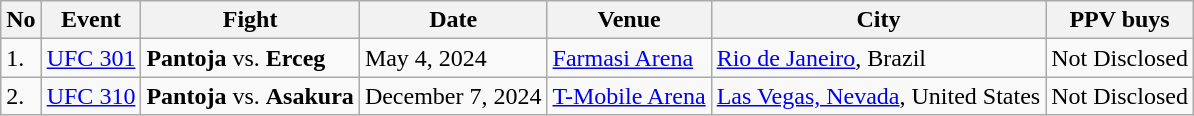<table class="wikitable">
<tr>
<th>No</th>
<th>Event</th>
<th>Fight</th>
<th>Date</th>
<th>Venue</th>
<th>City</th>
<th>PPV buys</th>
</tr>
<tr>
<td>1.</td>
<td><a href='#'>UFC 301</a></td>
<td><strong>Pantoja</strong> vs. <strong>Erceg</strong></td>
<td>May 4, 2024</td>
<td><a href='#'>Farmasi Arena</a></td>
<td><a href='#'>Rio de Janeiro</a>, Brazil</td>
<td>Not Disclosed</td>
</tr>
<tr>
<td>2.</td>
<td><a href='#'>UFC 310</a></td>
<td><strong>Pantoja</strong> vs. <strong>Asakura</strong></td>
<td>December 7, 2024</td>
<td><a href='#'>T-Mobile Arena</a></td>
<td><a href='#'>Las Vegas, Nevada</a>, United States</td>
<td>Not Disclosed</td>
</tr>
</table>
